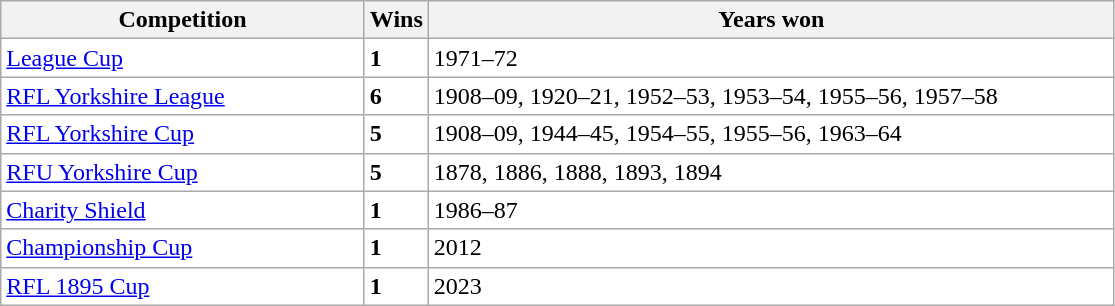<table class="wikitable" style="text-align: left;">
<tr>
<th width=235>Competition</th>
<th width=20>Wins</th>
<th width=450>Years won</th>
</tr>
<tr style="background:#FFFFFF;">
<td><a href='#'>League Cup</a></td>
<td><strong>1</strong></td>
<td>1971–72</td>
</tr>
<tr style="background:#FFFFFF;">
<td><a href='#'>RFL Yorkshire League</a></td>
<td><strong>6</strong></td>
<td>1908–09, 1920–21, 1952–53, 1953–54, 1955–56, 1957–58</td>
</tr>
<tr style="background:#FFFFFF;">
<td><a href='#'>RFL Yorkshire Cup</a></td>
<td><strong>5</strong></td>
<td>1908–09, 1944–45, 1954–55, 1955–56, 1963–64</td>
</tr>
<tr style="background:#FFFFFF;">
<td><a href='#'>RFU Yorkshire Cup</a></td>
<td><strong>5</strong></td>
<td>1878, 1886, 1888, 1893, 1894</td>
</tr>
<tr style="background:#FFFFFF;">
<td><a href='#'>Charity Shield</a></td>
<td><strong>1</strong></td>
<td>1986–87</td>
</tr>
<tr style="background:#FFFFFF;">
<td><a href='#'>Championship Cup</a></td>
<td><strong>1</strong></td>
<td>2012</td>
</tr>
<tr style="background:#FFFFFF;">
<td><a href='#'>RFL 1895 Cup</a></td>
<td><strong>1</strong></td>
<td>2023</td>
</tr>
</table>
